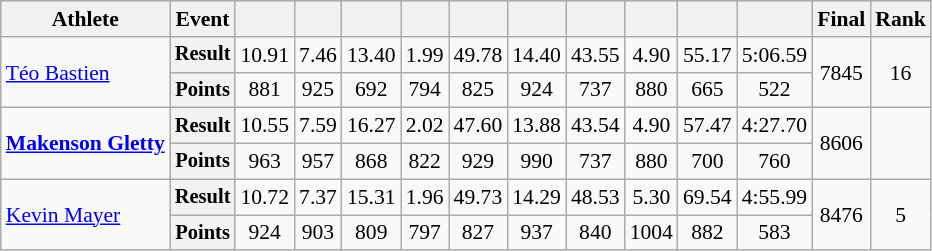<table class=wikitable style=font-size:90%>
<tr>
<th>Athlete</th>
<th>Event</th>
<th></th>
<th></th>
<th></th>
<th></th>
<th></th>
<th></th>
<th></th>
<th></th>
<th></th>
<th></th>
<th>Final</th>
<th>Rank</th>
</tr>
<tr align=center>
<td rowspan=2 style=text-align:left><a href='#'>Téo Bastien</a></td>
<th style=font-size:95%>Result</th>
<td>10.91 </td>
<td>7.46</td>
<td>13.40</td>
<td>1.99</td>
<td>49.78</td>
<td>14.40 </td>
<td>43.55</td>
<td>4.90</td>
<td>55.17</td>
<td>5:06.59</td>
<td rowspan=2>7845</td>
<td rowspan=2>16</td>
</tr>
<tr align=center>
<th style=font-size:95%>Points</th>
<td>881</td>
<td>925</td>
<td>692</td>
<td>794</td>
<td>825</td>
<td>924</td>
<td>737</td>
<td>880</td>
<td>665</td>
<td>522</td>
</tr>
<tr align=center>
<td rowspan=2 style=text-align:left><strong><a href='#'>Makenson Gletty</a></strong></td>
<th style=font-size:95%>Result</th>
<td>10.55 </td>
<td>7.59 </td>
<td>16.27</td>
<td>2.02 </td>
<td>47.60 </td>
<td>13.88 </td>
<td>43.54</td>
<td>4.90</td>
<td>57.47 </td>
<td>4:27.70 </td>
<td rowspan=2>8606 </td>
<td rowspan=2></td>
</tr>
<tr align=center>
<th style=font-size:95%>Points</th>
<td>963</td>
<td>957</td>
<td>868</td>
<td>822</td>
<td>929</td>
<td>990</td>
<td>737</td>
<td>880</td>
<td>700</td>
<td>760</td>
</tr>
<tr align=center>
<td rowspan=2 style=text-align:left><a href='#'>Kevin Mayer</a></td>
<th style=font-size:95%>Result</th>
<td>10.72 </td>
<td>7.37</td>
<td>15.31</td>
<td>1.96 </td>
<td>49.73 </td>
<td>14.29 </td>
<td>48.53 </td>
<td>5.30 </td>
<td>69.54 </td>
<td>4:55.99 </td>
<td rowspan=2>8476 </td>
<td rowspan=2>5</td>
</tr>
<tr align=center>
<th style=font-size:95%>Points</th>
<td>924</td>
<td>903</td>
<td>809</td>
<td>797</td>
<td>827</td>
<td>937</td>
<td>840</td>
<td>1004</td>
<td>882</td>
<td>583</td>
</tr>
</table>
